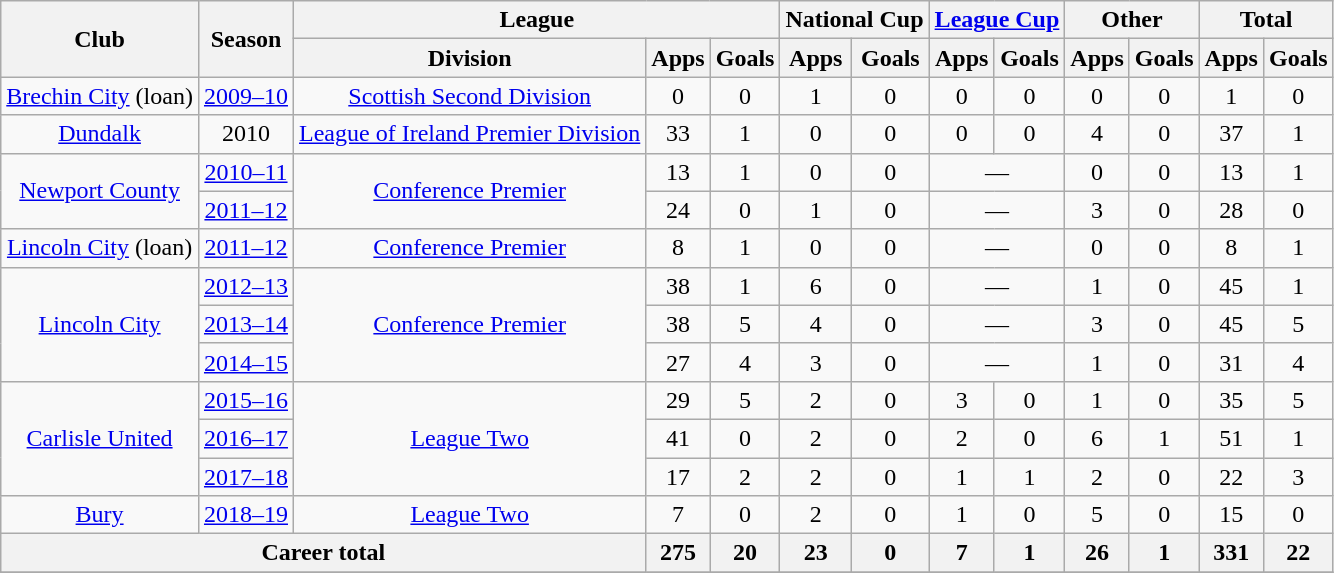<table class="wikitable" style="text-align:center">
<tr>
<th rowspan="2">Club</th>
<th rowspan="2">Season</th>
<th colspan="3">League</th>
<th colspan="2">National Cup</th>
<th colspan="2"><a href='#'>League Cup</a></th>
<th colspan="2">Other</th>
<th colspan="2">Total</th>
</tr>
<tr>
<th>Division</th>
<th>Apps</th>
<th>Goals</th>
<th>Apps</th>
<th>Goals</th>
<th>Apps</th>
<th>Goals</th>
<th>Apps</th>
<th>Goals</th>
<th>Apps</th>
<th>Goals</th>
</tr>
<tr>
<td><a href='#'>Brechin City</a> (loan)</td>
<td><a href='#'>2009–10</a></td>
<td><a href='#'>Scottish Second Division</a></td>
<td>0</td>
<td>0</td>
<td>1</td>
<td>0</td>
<td>0</td>
<td>0</td>
<td>0</td>
<td>0</td>
<td>1</td>
<td>0</td>
</tr>
<tr>
<td><a href='#'>Dundalk</a></td>
<td>2010</td>
<td><a href='#'>League of Ireland Premier Division</a></td>
<td>33</td>
<td>1</td>
<td>0</td>
<td>0</td>
<td>0</td>
<td>0</td>
<td>4</td>
<td>0</td>
<td>37</td>
<td>1</td>
</tr>
<tr>
<td rowspan="2"><a href='#'>Newport County</a></td>
<td><a href='#'>2010–11</a></td>
<td rowspan="2"><a href='#'>Conference Premier</a></td>
<td>13</td>
<td>1</td>
<td>0</td>
<td>0</td>
<td colspan="2">—</td>
<td>0</td>
<td>0</td>
<td>13</td>
<td>1</td>
</tr>
<tr>
<td><a href='#'>2011–12</a></td>
<td>24</td>
<td>0</td>
<td>1</td>
<td>0</td>
<td colspan="2">—</td>
<td>3</td>
<td>0</td>
<td>28</td>
<td>0</td>
</tr>
<tr>
<td><a href='#'>Lincoln City</a> (loan)</td>
<td><a href='#'>2011–12</a></td>
<td><a href='#'>Conference Premier</a></td>
<td>8</td>
<td>1</td>
<td>0</td>
<td>0</td>
<td colspan="2">—</td>
<td>0</td>
<td>0</td>
<td>8</td>
<td>1</td>
</tr>
<tr>
<td rowspan="3"><a href='#'>Lincoln City</a></td>
<td><a href='#'>2012–13</a></td>
<td rowspan="3"><a href='#'>Conference Premier</a></td>
<td>38</td>
<td>1</td>
<td>6</td>
<td>0</td>
<td colspan="2">—</td>
<td>1</td>
<td>0</td>
<td>45</td>
<td>1</td>
</tr>
<tr>
<td><a href='#'>2013–14</a></td>
<td>38</td>
<td>5</td>
<td>4</td>
<td>0</td>
<td colspan="2">—</td>
<td>3</td>
<td>0</td>
<td>45</td>
<td>5</td>
</tr>
<tr>
<td><a href='#'>2014–15</a></td>
<td>27</td>
<td>4</td>
<td>3</td>
<td>0</td>
<td colspan="2">—</td>
<td>1</td>
<td>0</td>
<td>31</td>
<td>4</td>
</tr>
<tr>
<td rowspan="3"><a href='#'>Carlisle United</a></td>
<td><a href='#'>2015–16</a></td>
<td rowspan="3"><a href='#'>League Two</a></td>
<td>29</td>
<td>5</td>
<td>2</td>
<td>0</td>
<td>3</td>
<td>0</td>
<td>1</td>
<td>0</td>
<td>35</td>
<td>5</td>
</tr>
<tr>
<td><a href='#'>2016–17</a></td>
<td>41</td>
<td>0</td>
<td>2</td>
<td>0</td>
<td>2</td>
<td>0</td>
<td>6</td>
<td>1</td>
<td>51</td>
<td>1</td>
</tr>
<tr>
<td><a href='#'>2017–18</a></td>
<td>17</td>
<td>2</td>
<td>2</td>
<td>0</td>
<td>1</td>
<td>1</td>
<td>2</td>
<td>0</td>
<td>22</td>
<td>3</td>
</tr>
<tr>
<td><a href='#'>Bury</a></td>
<td><a href='#'>2018–19</a></td>
<td><a href='#'>League Two</a></td>
<td>7</td>
<td>0</td>
<td>2</td>
<td>0</td>
<td>1</td>
<td>0</td>
<td>5</td>
<td>0</td>
<td>15</td>
<td>0</td>
</tr>
<tr>
<th colspan="3">Career total</th>
<th>275</th>
<th>20</th>
<th>23</th>
<th>0</th>
<th>7</th>
<th>1</th>
<th>26</th>
<th>1</th>
<th>331</th>
<th>22</th>
</tr>
<tr>
</tr>
</table>
